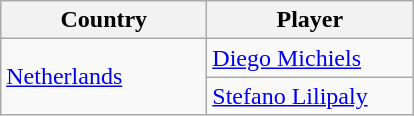<table class="wikitable">
<tr>
<th style="width:130px;">Country</th>
<th style="width:130px;">Player</th>
</tr>
<tr>
<td rowspan="2"> <a href='#'>Netherlands</a></td>
<td><a href='#'>Diego Michiels</a></td>
</tr>
<tr>
<td><a href='#'>Stefano Lilipaly</a></td>
</tr>
</table>
